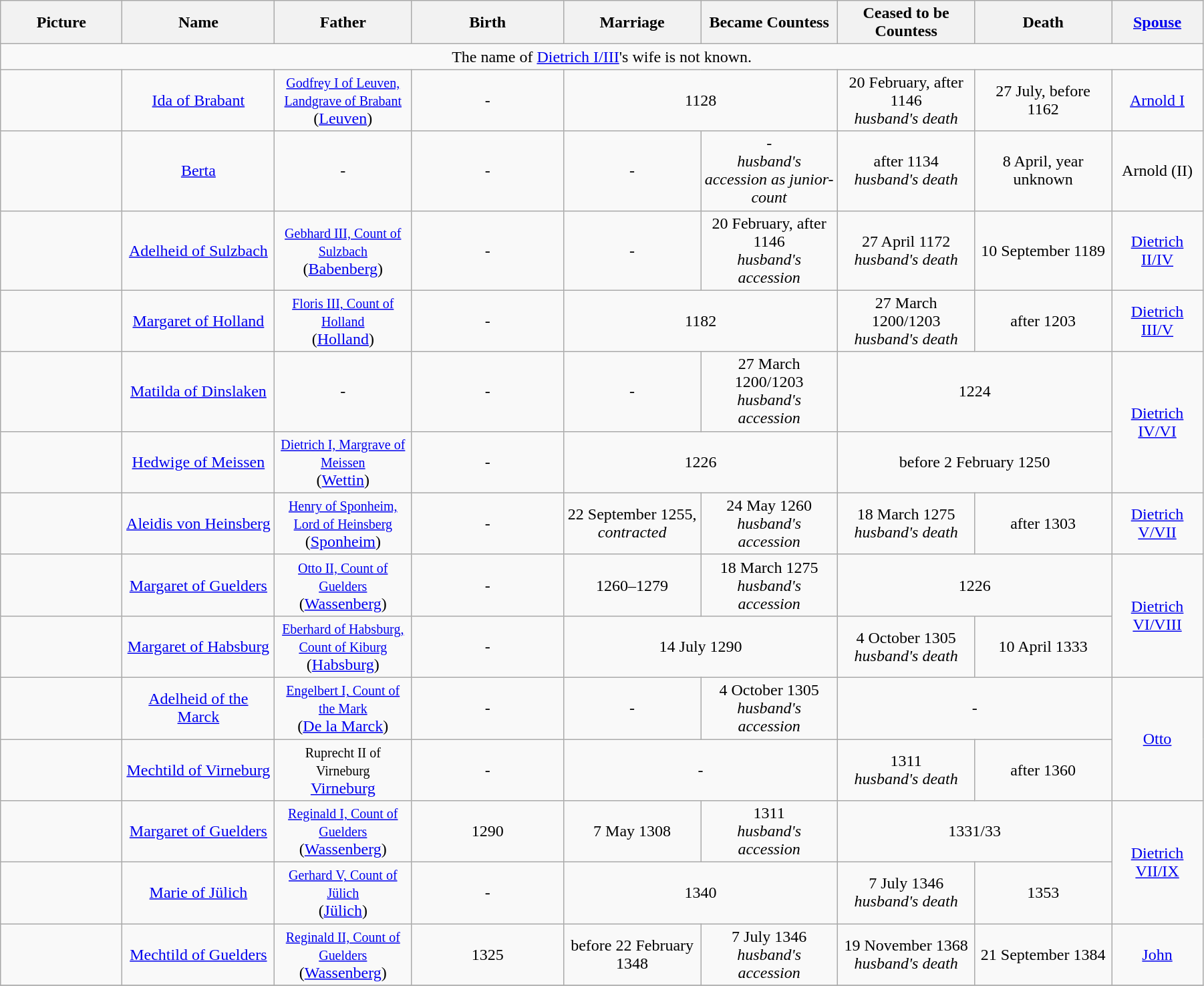<table width=95% class="wikitable">
<tr>
<th width = "8%">Picture</th>
<th width = "10%">Name</th>
<th width = "9%">Father</th>
<th width = "10%">Birth</th>
<th width = "9%">Marriage</th>
<th width = "9%">Became Countess</th>
<th width = "9%">Ceased to be Countess</th>
<th width = "9%">Death</th>
<th width = "6%"><a href='#'>Spouse</a></th>
</tr>
<tr>
<td align="center" colspan="9">The name of <a href='#'>Dietrich I/III</a>'s wife is not known.</td>
</tr>
<tr>
<td align="center"></td>
<td align="center"><a href='#'>Ida of Brabant</a><br></td>
<td align="center"><small><a href='#'>Godfrey I of Leuven, Landgrave of Brabant</a></small><br> (<a href='#'>Leuven</a>)</td>
<td align="center">-</td>
<td align="center" colspan="2">1128</td>
<td align="center">20 February, after 1146<br><em>husband's death</em></td>
<td align="center">27 July, before 1162</td>
<td align="center"><a href='#'>Arnold I</a></td>
</tr>
<tr>
<td align="center"></td>
<td align="center"><a href='#'>Berta</a></td>
<td align="center">-</td>
<td align="center">-</td>
<td align="center">-</td>
<td align="center">-<br><em>husband's accession as junior-count</em></td>
<td align="center">after 1134<br><em>husband's death</em></td>
<td align="center">8 April, year unknown</td>
<td align="center">Arnold (II)</td>
</tr>
<tr>
<td align="center"></td>
<td align="center"><a href='#'>Adelheid of Sulzbach</a></td>
<td align="center"><small><a href='#'>Gebhard III, Count of Sulzbach</a></small><br> (<a href='#'>Babenberg</a>)</td>
<td align="center">-</td>
<td align="center">-</td>
<td align="center">20 February, after 1146<br><em>husband's accession</em></td>
<td align="center">27 April 1172<br><em>husband's death</em></td>
<td align="center">10 September 1189</td>
<td align="center"><a href='#'>Dietrich II/IV</a></td>
</tr>
<tr>
<td align="center"></td>
<td align="center"><a href='#'>Margaret of Holland</a></td>
<td align="center"><small><a href='#'>Floris III, Count of Holland</a></small><br> (<a href='#'>Holland</a>)</td>
<td align="center">-</td>
<td align="center" colspan="2">1182</td>
<td align="center">27 March 1200/1203<br><em>husband's death</em></td>
<td align="center">after 1203</td>
<td align="center"><a href='#'>Dietrich III/V</a></td>
</tr>
<tr>
<td align="center"></td>
<td align="center"><a href='#'>Matilda of Dinslaken</a></td>
<td align="center">-</td>
<td align="center">-</td>
<td align="center">-</td>
<td align="center">27 March 1200/1203<br><em>husband's accession</em></td>
<td align="center" colspan="2">1224</td>
<td align="center" rowspan="2"><a href='#'>Dietrich IV/VI</a></td>
</tr>
<tr>
<td align="center"></td>
<td align="center"><a href='#'>Hedwige of Meissen</a></td>
<td align="center"><small><a href='#'>Dietrich I, Margrave of Meissen</a></small><br> (<a href='#'>Wettin</a>)</td>
<td align="center">-</td>
<td align="center" colspan="2">1226</td>
<td align="center" colspan="2">before 2 February 1250</td>
</tr>
<tr>
<td align="center"></td>
<td align="center"><a href='#'>Aleidis von Heinsberg</a></td>
<td align="center"><small><a href='#'>Henry of Sponheim, Lord of Heinsberg</a></small><br> (<a href='#'>Sponheim</a>)</td>
<td align="center">-</td>
<td align="center">22 September 1255, <em>contracted</em></td>
<td align="center">24 May 1260<br><em>husband's accession</em></td>
<td align="center">18 March 1275<br><em>husband's death</em></td>
<td align="center">after 1303</td>
<td align="center"><a href='#'>Dietrich V/VII</a></td>
</tr>
<tr>
<td align="center"></td>
<td align="center"><a href='#'>Margaret of Guelders</a></td>
<td align="center"><small><a href='#'>Otto II, Count of Guelders</a></small><br> (<a href='#'>Wassenberg</a>)</td>
<td align="center">-</td>
<td align="center">1260–1279</td>
<td align="center">18 March 1275<br><em>husband's accession</em></td>
<td align="center" colspan="2">1226</td>
<td align="center" rowspan="2"><a href='#'>Dietrich VI/VIII</a></td>
</tr>
<tr>
<td align="center"></td>
<td align="center"><a href='#'>Margaret of Habsburg</a></td>
<td align="center"><small><a href='#'>Eberhard of Habsburg, Count of Kiburg</a></small><br> (<a href='#'>Habsburg</a>)</td>
<td align="center">-</td>
<td align="center" colspan="2">14 July 1290</td>
<td align="center">4 October 1305<br><em>husband's death</em></td>
<td align="center">10 April 1333</td>
</tr>
<tr>
<td align="center"></td>
<td align="center"><a href='#'>Adelheid of the Marck</a></td>
<td align="center"><small><a href='#'>Engelbert I, Count of the Mark</a></small><br> (<a href='#'>De la Marck</a>)</td>
<td align="center">-</td>
<td align="center">-</td>
<td align="center">4 October 1305<br><em>husband's accession</em></td>
<td align="center" colspan="2">-</td>
<td align="center" rowspan="2"><a href='#'>Otto</a></td>
</tr>
<tr>
<td align="center"></td>
<td align="center"><a href='#'>Mechtild of Virneburg</a></td>
<td align="center"><small> Ruprecht II of Virneburg</small><br> <a href='#'>Virneburg</a></td>
<td align="center">-</td>
<td align="center" colspan="2">-</td>
<td align="center">1311<br><em>husband's death</em></td>
<td align="center">after 1360</td>
</tr>
<tr>
<td align="center"></td>
<td align="center"><a href='#'>Margaret of Guelders</a></td>
<td align="center"><small><a href='#'>Reginald I, Count of Guelders</a></small><br> (<a href='#'>Wassenberg</a>)</td>
<td align="center">1290</td>
<td align="center">7 May 1308</td>
<td align="center">1311<br><em>husband's accession</em></td>
<td align="center" colspan="2">1331/33</td>
<td align="center" rowspan="2"><a href='#'>Dietrich VII/IX</a></td>
</tr>
<tr>
<td align="center"></td>
<td align="center"><a href='#'>Marie of Jülich</a></td>
<td align="center"><small><a href='#'>Gerhard V, Count of Jülich</a></small><br> (<a href='#'>Jülich</a>)</td>
<td align="center">-</td>
<td align="center" colspan="2">1340</td>
<td align="center">7 July 1346<br><em>husband's death</em></td>
<td align="center">1353</td>
</tr>
<tr>
<td align="center"></td>
<td align="center"><a href='#'>Mechtild of Guelders</a></td>
<td align="center"><small><a href='#'>Reginald II, Count of Guelders</a></small><br> (<a href='#'>Wassenberg</a>)</td>
<td align="center">1325</td>
<td align="center">before 22 February 1348</td>
<td align="center">7 July 1346<br><em>husband's accession</em></td>
<td align="center">19 November 1368<br><em>husband's death</em></td>
<td align="center">21 September 1384</td>
<td align="center"><a href='#'>John</a></td>
</tr>
<tr>
</tr>
</table>
